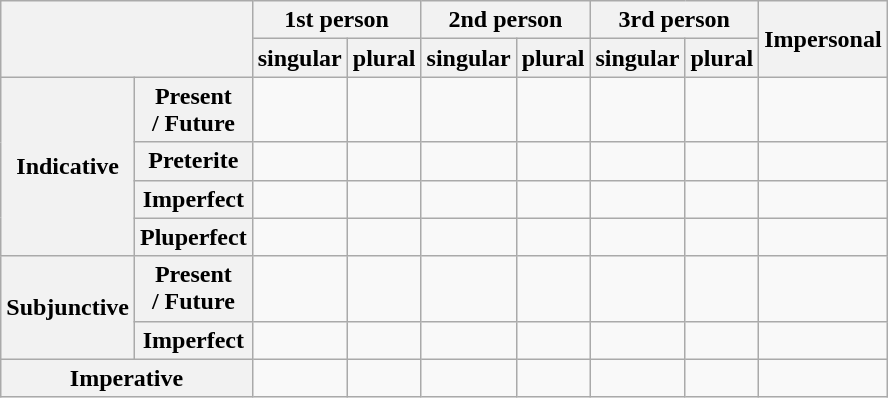<table class="wikitable">
<tr>
<th rowspan="2" colspan="2"></th>
<th colspan="2">1st person</th>
<th colspan="2">2nd person</th>
<th colspan="2">3rd person</th>
<th rowspan="2">Impersonal</th>
</tr>
<tr>
<th>singular</th>
<th>plural</th>
<th>singular</th>
<th>plural</th>
<th>singular</th>
<th>plural</th>
</tr>
<tr>
<th rowspan="4">Indicative</th>
<th>Present<br>/ Future</th>
<td></td>
<td></td>
<td></td>
<td></td>
<td></td>
<td></td>
<td></td>
</tr>
<tr>
<th>Preterite</th>
<td></td>
<td></td>
<td></td>
<td></td>
<td></td>
<td></td>
<td></td>
</tr>
<tr>
<th>Imperfect</th>
<td></td>
<td></td>
<td></td>
<td></td>
<td></td>
<td></td>
<td></td>
</tr>
<tr>
<th>Pluperfect</th>
<td></td>
<td></td>
<td></td>
<td></td>
<td></td>
<td></td>
<td></td>
</tr>
<tr>
<th rowspan="2">Subjunctive</th>
<th>Present<br>/ Future</th>
<td></td>
<td></td>
<td></td>
<td></td>
<td></td>
<td></td>
<td></td>
</tr>
<tr>
<th>Imperfect</th>
<td></td>
<td></td>
<td></td>
<td></td>
<td></td>
<td></td>
<td></td>
</tr>
<tr>
<th colspan="2">Imperative</th>
<td></td>
<td></td>
<td></td>
<td></td>
<td></td>
<td></td>
<td></td>
</tr>
</table>
